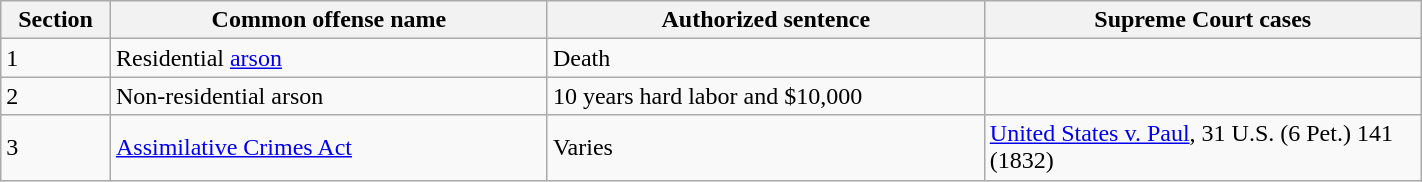<table class="wikitable" style="width:75%">
<tr>
<th scope=col width="5%">Section</th>
<th scope=col width="23%">Common offense name</th>
<th scope=col width="23%">Authorized sentence</th>
<th scope=col width="23%">Supreme Court cases</th>
</tr>
<tr>
<td>1</td>
<td>Residential <a href='#'>arson</a></td>
<td>Death</td>
<td></td>
</tr>
<tr>
<td>2</td>
<td>Non-residential arson</td>
<td>10 years hard labor and $10,000</td>
<td></td>
</tr>
<tr>
<td>3</td>
<td><a href='#'>Assimilative Crimes Act</a></td>
<td>Varies</td>
<td><a href='#'>United States v. Paul</a>, 31 U.S. (6 Pet.) 141 (1832)</td>
</tr>
</table>
